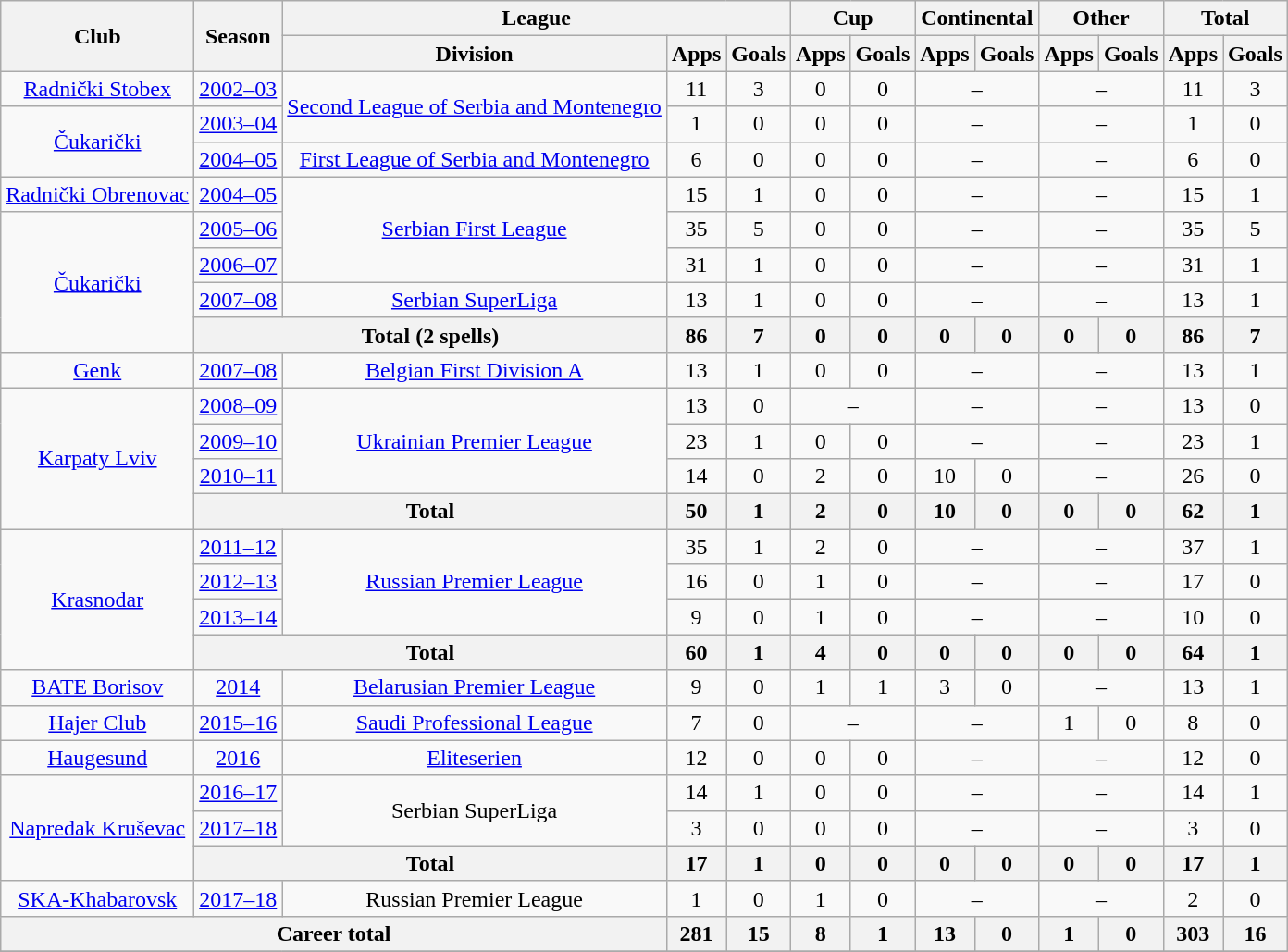<table class="wikitable" style="text-align: center;">
<tr>
<th rowspan=2>Club</th>
<th rowspan=2>Season</th>
<th colspan=3>League</th>
<th colspan=2>Cup</th>
<th colspan=2>Continental</th>
<th colspan=2>Other</th>
<th colspan=2>Total</th>
</tr>
<tr>
<th>Division</th>
<th>Apps</th>
<th>Goals</th>
<th>Apps</th>
<th>Goals</th>
<th>Apps</th>
<th>Goals</th>
<th>Apps</th>
<th>Goals</th>
<th>Apps</th>
<th>Goals</th>
</tr>
<tr>
<td><a href='#'>Radnički Stobex</a></td>
<td><a href='#'>2002–03</a></td>
<td rowspan=2><a href='#'>Second League of Serbia and Montenegro</a></td>
<td>11</td>
<td>3</td>
<td>0</td>
<td>0</td>
<td colspan=2>–</td>
<td colspan=2>–</td>
<td>11</td>
<td>3</td>
</tr>
<tr>
<td rowspan=2><a href='#'>Čukarički</a></td>
<td><a href='#'>2003–04</a></td>
<td>1</td>
<td>0</td>
<td>0</td>
<td>0</td>
<td colspan=2>–</td>
<td colspan=2>–</td>
<td>1</td>
<td>0</td>
</tr>
<tr>
<td><a href='#'>2004–05</a></td>
<td><a href='#'>First League of Serbia and Montenegro</a></td>
<td>6</td>
<td>0</td>
<td>0</td>
<td>0</td>
<td colspan=2>–</td>
<td colspan=2>–</td>
<td>6</td>
<td>0</td>
</tr>
<tr>
<td><a href='#'>Radnički Obrenovac</a></td>
<td><a href='#'>2004–05</a></td>
<td rowspan=3><a href='#'>Serbian First League</a></td>
<td>15</td>
<td>1</td>
<td>0</td>
<td>0</td>
<td colspan=2>–</td>
<td colspan=2>–</td>
<td>15</td>
<td>1</td>
</tr>
<tr>
<td rowspan=4><a href='#'>Čukarički</a></td>
<td><a href='#'>2005–06</a></td>
<td>35</td>
<td>5</td>
<td>0</td>
<td>0</td>
<td colspan=2>–</td>
<td colspan=2>–</td>
<td>35</td>
<td>5</td>
</tr>
<tr>
<td><a href='#'>2006–07</a></td>
<td>31</td>
<td>1</td>
<td>0</td>
<td>0</td>
<td colspan=2>–</td>
<td colspan=2>–</td>
<td>31</td>
<td>1</td>
</tr>
<tr>
<td><a href='#'>2007–08</a></td>
<td><a href='#'>Serbian SuperLiga</a></td>
<td>13</td>
<td>1</td>
<td>0</td>
<td>0</td>
<td colspan=2>–</td>
<td colspan=2>–</td>
<td>13</td>
<td>1</td>
</tr>
<tr>
<th colspan=2>Total (2 spells)</th>
<th>86</th>
<th>7</th>
<th>0</th>
<th>0</th>
<th>0</th>
<th>0</th>
<th>0</th>
<th>0</th>
<th>86</th>
<th>7</th>
</tr>
<tr>
<td><a href='#'>Genk</a></td>
<td><a href='#'>2007–08</a></td>
<td><a href='#'>Belgian First Division A</a></td>
<td>13</td>
<td>1</td>
<td>0</td>
<td>0</td>
<td colspan=2>–</td>
<td colspan=2>–</td>
<td>13</td>
<td>1</td>
</tr>
<tr>
<td rowspan=4><a href='#'>Karpaty Lviv</a></td>
<td><a href='#'>2008–09</a></td>
<td rowspan=3><a href='#'>Ukrainian Premier League</a></td>
<td>13</td>
<td>0</td>
<td colspan=2>–</td>
<td colspan=2>–</td>
<td colspan=2>–</td>
<td>13</td>
<td>0</td>
</tr>
<tr>
<td><a href='#'>2009–10</a></td>
<td>23</td>
<td>1</td>
<td>0</td>
<td>0</td>
<td colspan=2>–</td>
<td colspan=2>–</td>
<td>23</td>
<td>1</td>
</tr>
<tr>
<td><a href='#'>2010–11</a></td>
<td>14</td>
<td>0</td>
<td>2</td>
<td>0</td>
<td>10</td>
<td>0</td>
<td colspan=2>–</td>
<td>26</td>
<td>0</td>
</tr>
<tr>
<th colspan=2>Total</th>
<th>50</th>
<th>1</th>
<th>2</th>
<th>0</th>
<th>10</th>
<th>0</th>
<th>0</th>
<th>0</th>
<th>62</th>
<th>1</th>
</tr>
<tr>
<td rowspan=4><a href='#'>Krasnodar</a></td>
<td><a href='#'>2011–12</a></td>
<td rowspan=3><a href='#'>Russian Premier League</a></td>
<td>35</td>
<td>1</td>
<td>2</td>
<td>0</td>
<td colspan=2>–</td>
<td colspan=2>–</td>
<td>37</td>
<td>1</td>
</tr>
<tr>
<td><a href='#'>2012–13</a></td>
<td>16</td>
<td>0</td>
<td>1</td>
<td>0</td>
<td colspan=2>–</td>
<td colspan=2>–</td>
<td>17</td>
<td>0</td>
</tr>
<tr>
<td><a href='#'>2013–14</a></td>
<td>9</td>
<td>0</td>
<td>1</td>
<td>0</td>
<td colspan=2>–</td>
<td colspan=2>–</td>
<td>10</td>
<td>0</td>
</tr>
<tr>
<th colspan=2>Total</th>
<th>60</th>
<th>1</th>
<th>4</th>
<th>0</th>
<th>0</th>
<th>0</th>
<th>0</th>
<th>0</th>
<th>64</th>
<th>1</th>
</tr>
<tr>
<td><a href='#'>BATE Borisov</a></td>
<td><a href='#'>2014</a></td>
<td><a href='#'>Belarusian Premier League</a></td>
<td>9</td>
<td>0</td>
<td>1</td>
<td>1</td>
<td>3</td>
<td>0</td>
<td colspan=2>–</td>
<td>13</td>
<td>1</td>
</tr>
<tr>
<td><a href='#'>Hajer Club</a></td>
<td><a href='#'>2015–16</a></td>
<td><a href='#'>Saudi Professional League</a></td>
<td>7</td>
<td>0</td>
<td colspan=2>–</td>
<td colspan=2>–</td>
<td>1</td>
<td>0</td>
<td>8</td>
<td>0</td>
</tr>
<tr>
<td><a href='#'>Haugesund</a></td>
<td><a href='#'>2016</a></td>
<td><a href='#'>Eliteserien</a></td>
<td>12</td>
<td>0</td>
<td>0</td>
<td>0</td>
<td colspan=2>–</td>
<td colspan=2>–</td>
<td>12</td>
<td>0</td>
</tr>
<tr>
<td rowspan=3><a href='#'>Napredak Kruševac</a></td>
<td><a href='#'>2016–17</a></td>
<td rowspan=2>Serbian SuperLiga</td>
<td>14</td>
<td>1</td>
<td>0</td>
<td>0</td>
<td colspan=2>–</td>
<td colspan=2>–</td>
<td>14</td>
<td>1</td>
</tr>
<tr>
<td><a href='#'>2017–18</a></td>
<td>3</td>
<td>0</td>
<td>0</td>
<td>0</td>
<td colspan=2>–</td>
<td colspan=2>–</td>
<td>3</td>
<td>0</td>
</tr>
<tr>
<th colspan=2>Total</th>
<th>17</th>
<th>1</th>
<th>0</th>
<th>0</th>
<th>0</th>
<th>0</th>
<th>0</th>
<th>0</th>
<th>17</th>
<th>1</th>
</tr>
<tr>
<td><a href='#'>SKA-Khabarovsk</a></td>
<td><a href='#'>2017–18</a></td>
<td>Russian Premier League</td>
<td>1</td>
<td>0</td>
<td>1</td>
<td>0</td>
<td colspan=2>–</td>
<td colspan=2>–</td>
<td>2</td>
<td>0</td>
</tr>
<tr>
<th colspan=3>Career total</th>
<th>281</th>
<th>15</th>
<th>8</th>
<th>1</th>
<th>13</th>
<th>0</th>
<th>1</th>
<th>0</th>
<th>303</th>
<th>16</th>
</tr>
<tr>
</tr>
</table>
